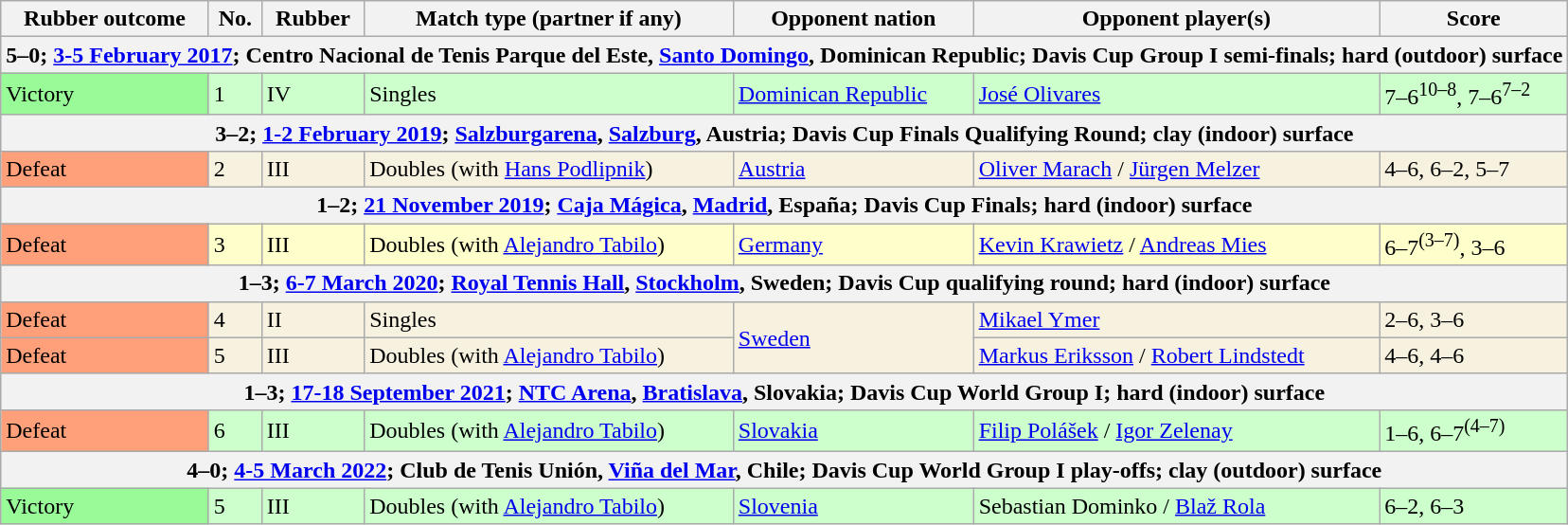<table class=wikitable>
<tr>
<th>Rubber outcome</th>
<th>No.</th>
<th>Rubber</th>
<th>Match type (partner if any)</th>
<th>Opponent nation</th>
<th>Opponent player(s)</th>
<th>Score</th>
</tr>
<tr>
<th colspan=7>5–0; <a href='#'>3-5 February 2017</a>; Centro Nacional de Tenis Parque del Este, <a href='#'>Santo Domingo</a>, Dominican Republic; Davis Cup Group I semi-finals; hard (outdoor) surface</th>
</tr>
<tr bgcolor=#CCFFCC>
<td bgcolor=98FB98>Victory</td>
<td>1</td>
<td>IV</td>
<td>Singles</td>
<td> <a href='#'>Dominican Republic</a></td>
<td><a href='#'>José Olivares</a></td>
<td>7–6<sup>10–8</sup>, 7–6<sup>7–2</sup></td>
</tr>
<tr>
<th colspan=7>3–2; <a href='#'>1-2 February 2019</a>; <a href='#'>Salzburgarena</a>, <a href='#'>Salzburg</a>, Austria; Davis Cup Finals Qualifying Round; clay (indoor) surface</th>
</tr>
<tr bgcolor=#F7F2E0>
<td bgcolor=FFA07A>Defeat</td>
<td>2</td>
<td>III</td>
<td>Doubles (with <a href='#'>Hans Podlipnik</a>)</td>
<td> <a href='#'>Austria</a></td>
<td><a href='#'>Oliver Marach</a> / <a href='#'>Jürgen Melzer</a></td>
<td>4–6, 6–2, 5–7</td>
</tr>
<tr>
<th colspan=7>1–2; <a href='#'>21 November 2019</a>; <a href='#'>Caja Mágica</a>, <a href='#'>Madrid</a>, España; Davis Cup Finals; hard (indoor) surface</th>
</tr>
<tr bgcolor=#FFFFCC>
<td bgcolor=FFA07A>Defeat</td>
<td>3</td>
<td>III</td>
<td>Doubles (with <a href='#'>Alejandro Tabilo</a>)</td>
<td> <a href='#'>Germany</a></td>
<td><a href='#'>Kevin Krawietz</a> / <a href='#'>Andreas Mies</a></td>
<td>6–7<sup>(3–7)</sup>, 3–6</td>
</tr>
<tr>
<th colspan=7>1–3; <a href='#'>6-7 March 2020</a>; <a href='#'>Royal Tennis Hall</a>, <a href='#'>Stockholm</a>, Sweden; Davis Cup qualifying round; hard (indoor) surface</th>
</tr>
<tr bgcolor=#F7F2E0>
<td bgcolor=FFA07A>Defeat</td>
<td>4</td>
<td>II</td>
<td>Singles</td>
<td rowspan=2> <a href='#'>Sweden</a></td>
<td><a href='#'>Mikael Ymer</a></td>
<td>2–6, 3–6</td>
</tr>
<tr bgcolor=#F7F2E0>
<td bgcolor=FFA07A>Defeat</td>
<td>5</td>
<td>III</td>
<td>Doubles (with <a href='#'>Alejandro Tabilo</a>)</td>
<td><a href='#'>Markus Eriksson</a> / <a href='#'>Robert Lindstedt</a></td>
<td>4–6, 4–6</td>
</tr>
<tr>
<th colspan=7>1–3; <a href='#'>17-18 September 2021</a>; <a href='#'>NTC Arena</a>, <a href='#'>Bratislava</a>, Slovakia; Davis Cup World Group I; hard (indoor) surface</th>
</tr>
<tr bgcolor=#CCFFCC>
<td bgcolor=FFA07A>Defeat</td>
<td>6</td>
<td>III</td>
<td>Doubles (with <a href='#'>Alejandro Tabilo</a>)</td>
<td> <a href='#'>Slovakia</a></td>
<td><a href='#'>Filip Polášek</a> / <a href='#'>Igor Zelenay</a></td>
<td>1–6, 6–7<sup>(4–7)</sup></td>
</tr>
<tr>
<th colspan=7>4–0; <a href='#'>4-5 March 2022</a>; Club de Tenis Unión, <a href='#'>Viña del Mar</a>, Chile; Davis Cup World Group I play-offs; clay (outdoor) surface</th>
</tr>
<tr bgcolor=#CCFFCC>
<td bgcolor=98FB98>Victory</td>
<td>5</td>
<td>III</td>
<td>Doubles (with <a href='#'>Alejandro Tabilo</a>)</td>
<td> <a href='#'>Slovenia</a></td>
<td>Sebastian Dominko / <a href='#'>Blaž Rola</a></td>
<td>6–2, 6–3</td>
</tr>
</table>
